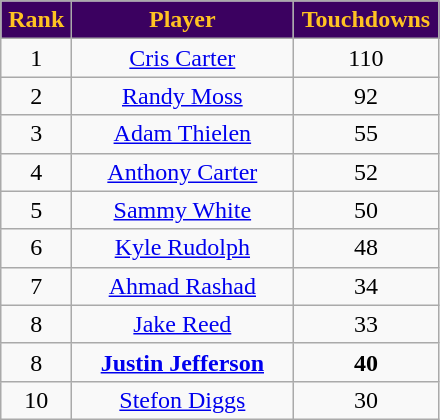<table class="wikitable" style="text-align:center">
<tr>
<th width=40px style="background:#3b0160;color:#ffc322">Rank</th>
<th width=140px style="background:#3b0160;color:#ffc322">Player</th>
<th width=90px style="background:#3b0160;color:#ffc322">Touchdowns</th>
</tr>
<tr>
<td>1</td>
<td><a href='#'>Cris Carter</a></td>
<td>110</td>
</tr>
<tr>
<td>2</td>
<td><a href='#'>Randy Moss</a></td>
<td>92</td>
</tr>
<tr>
<td>3</td>
<td><a href='#'>Adam Thielen</a></td>
<td>55</td>
</tr>
<tr>
<td>4</td>
<td><a href='#'>Anthony Carter</a></td>
<td>52</td>
</tr>
<tr>
<td>5</td>
<td><a href='#'>Sammy White</a></td>
<td>50</td>
</tr>
<tr>
<td>6</td>
<td><a href='#'>Kyle Rudolph</a></td>
<td>48</td>
</tr>
<tr>
<td>7</td>
<td><a href='#'>Ahmad Rashad</a></td>
<td>34</td>
</tr>
<tr>
<td>8</td>
<td><a href='#'>Jake Reed</a></td>
<td>33</td>
</tr>
<tr>
<td>8</td>
<td><strong><a href='#'>Justin Jefferson</a></strong></td>
<td><strong>40</strong></td>
</tr>
<tr>
<td>10</td>
<td><a href='#'>Stefon Diggs</a></td>
<td>30</td>
</tr>
</table>
